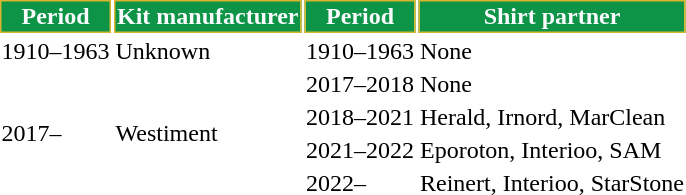<table class="toccolours">
<tr>
<th style="background:#0e9447;color:#f9fbfc;border:1px solid #d9b62c;">Period</th>
<th style="background:#0e9447;color:#f9fbfc;border:1px solid #d9b62c;">Kit manufacturer</th>
<th style="background:#0e9447;color:#f9fbfc;border:1px solid #d9b62c;">Period</th>
<th style="background:#0e9447;color:#f9fbfc;border:1px solid #d9b62c;">Shirt partner</th>
</tr>
<tr>
<td>1910–1963</td>
<td rowspan=1>Unknown</td>
<td>1910–1963</td>
<td rowspan=1>None</td>
</tr>
<tr>
<td rowspan=4>2017–</td>
<td rowspan=4> Westiment</td>
<td>2017–2018</td>
<td rowspan=1>None</td>
</tr>
<tr>
<td>2018–2021</td>
<td rowspan=1>Herald, Irnord, MarClean</td>
</tr>
<tr>
<td>2021–2022</td>
<td rowspan=1>Eporoton, Interioo, SAM</td>
</tr>
<tr>
<td>2022–</td>
<td rowspan=1>Reinert, Interioo, StarStone</td>
</tr>
</table>
